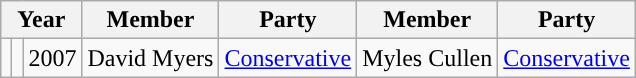<table class="wikitable">
<tr>
<th colspan="3">Year</th>
<th>Member</th>
<th>Party</th>
<th>Member</th>
<th>Party</th>
</tr>
<tr>
<td style="background-color: "></td>
<td style="background-color: "></td>
<td>2007</td>
<td>David Myers</td>
<td><a href='#'>Conservative</a></td>
<td>Myles Cullen</td>
<td><a href='#'>Conservative</a></td>
</tr>
</table>
